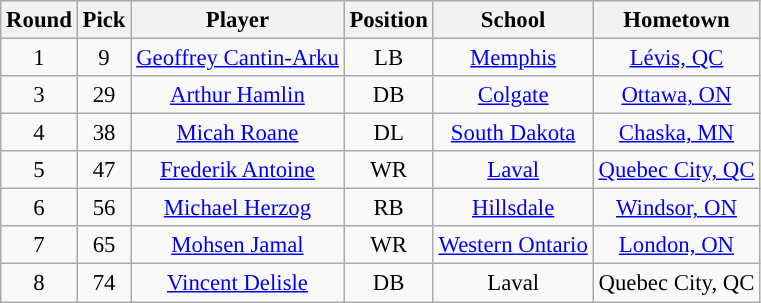<table class="wikitable" style="font-size: 95%;">
<tr>
<th scope="col">Round</th>
<th scope="col">Pick</th>
<th scope="col">Player</th>
<th scope="col">Position</th>
<th scope="col">School</th>
<th scope="col">Hometown</th>
</tr>
<tr align="center">
<td align=center>1</td>
<td>9</td>
<td><a href='#'>Geoffrey Cantin-Arku</a></td>
<td>LB</td>
<td><a href='#'>Memphis</a></td>
<td><a href='#'>Lévis, QC</a></td>
</tr>
<tr align="center">
<td align=center>3</td>
<td>29</td>
<td><a href='#'>Arthur Hamlin</a></td>
<td>DB</td>
<td><a href='#'>Colgate</a></td>
<td><a href='#'>Ottawa, ON</a></td>
</tr>
<tr align="center">
<td align=center>4</td>
<td>38</td>
<td><a href='#'>Micah Roane</a></td>
<td>DL</td>
<td><a href='#'>South Dakota</a></td>
<td><a href='#'>Chaska, MN</a></td>
</tr>
<tr align="center">
<td align=center>5</td>
<td>47</td>
<td><a href='#'>Frederik Antoine</a></td>
<td>WR</td>
<td><a href='#'>Laval</a></td>
<td><a href='#'>Quebec City, QC</a></td>
</tr>
<tr align="center">
<td align=center>6</td>
<td>56</td>
<td><a href='#'>Michael Herzog</a></td>
<td>RB</td>
<td><a href='#'>Hillsdale</a></td>
<td><a href='#'>Windsor, ON</a></td>
</tr>
<tr align="center">
<td align=center>7</td>
<td>65</td>
<td><a href='#'>Mohsen Jamal</a></td>
<td>WR</td>
<td><a href='#'>Western Ontario</a></td>
<td><a href='#'>London, ON</a></td>
</tr>
<tr align="center">
<td align=center>8</td>
<td>74</td>
<td><a href='#'>Vincent Delisle</a></td>
<td>DB</td>
<td>Laval</td>
<td>Quebec City, QC</td>
</tr>
</table>
